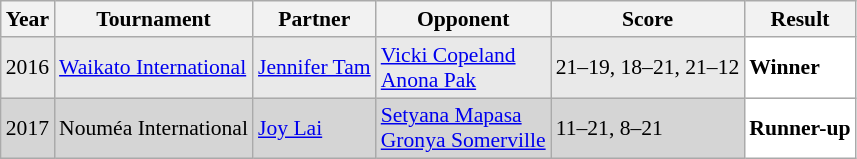<table class="sortable wikitable" style="font-size: 90%;">
<tr>
<th>Year</th>
<th>Tournament</th>
<th>Partner</th>
<th>Opponent</th>
<th>Score</th>
<th>Result</th>
</tr>
<tr style="background:#E9E9E9">
<td align="center">2016</td>
<td align="left"><a href='#'>Waikato International</a></td>
<td align="left"> <a href='#'>Jennifer Tam</a></td>
<td align="left"> <a href='#'>Vicki Copeland</a><br> <a href='#'>Anona Pak</a></td>
<td align="left">21–19, 18–21, 21–12</td>
<td style="text-align:left; background:white"> <strong>Winner</strong></td>
</tr>
<tr style="background:#D5D5D5">
<td align="center">2017</td>
<td align="left">Nouméa International</td>
<td align="left"> <a href='#'>Joy Lai</a></td>
<td align="left"> <a href='#'>Setyana Mapasa</a><br> <a href='#'>Gronya Somerville</a></td>
<td align="left">11–21, 8–21</td>
<td style="text-align:left; background:white"> <strong>Runner-up</strong></td>
</tr>
</table>
